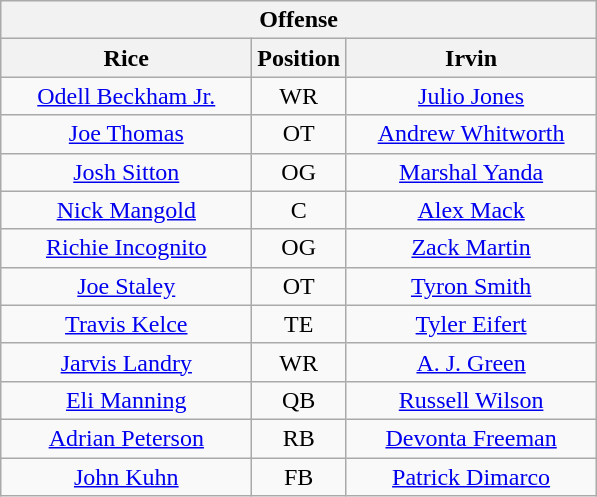<table class="wikitable" style="text-align:center">
<tr>
<th colspan=4 style="text-align:center">Offense</th>
</tr>
<tr>
<th style="width:160px">Rice</th>
<th colspan=2>Position</th>
<th style="width:160px">Irvin</th>
</tr>
<tr>
<td><a href='#'>Odell Beckham Jr.</a></td>
<td colspan=2 style="text-align:center">WR</td>
<td><a href='#'>Julio Jones</a></td>
</tr>
<tr>
<td><a href='#'>Joe Thomas</a></td>
<td colspan=2 style="text-align:center">OT</td>
<td><a href='#'>Andrew Whitworth</a></td>
</tr>
<tr>
<td><a href='#'>Josh Sitton</a></td>
<td colspan=2 style="text-align:center">OG</td>
<td><a href='#'>Marshal Yanda</a></td>
</tr>
<tr>
<td><a href='#'>Nick Mangold</a></td>
<td colspan=2 style="text-align:center">C</td>
<td><a href='#'>Alex Mack</a></td>
</tr>
<tr>
<td><a href='#'>Richie Incognito</a></td>
<td colspan=2 style="text-align:center">OG</td>
<td><a href='#'>Zack Martin</a></td>
</tr>
<tr>
<td><a href='#'>Joe Staley</a></td>
<td colspan=2 style="text-align:center">OT</td>
<td><a href='#'>Tyron Smith</a></td>
</tr>
<tr>
<td><a href='#'>Travis Kelce</a></td>
<td colspan=2 style="text-align:center">TE</td>
<td><a href='#'>Tyler Eifert</a></td>
</tr>
<tr>
<td><a href='#'>Jarvis Landry</a></td>
<td colspan=2 style="text-align:center">WR</td>
<td><a href='#'>A. J. Green</a></td>
</tr>
<tr>
<td><a href='#'>Eli Manning</a></td>
<td colspan=2 style="text-align:center">QB</td>
<td><a href='#'>Russell Wilson</a></td>
</tr>
<tr>
<td><a href='#'>Adrian Peterson</a></td>
<td colspan=2 style="text-align:center">RB</td>
<td><a href='#'>Devonta Freeman</a></td>
</tr>
<tr>
<td><a href='#'>John Kuhn</a></td>
<td colspan=2 style="text-align:center">FB</td>
<td><a href='#'>Patrick Dimarco</a></td>
</tr>
</table>
